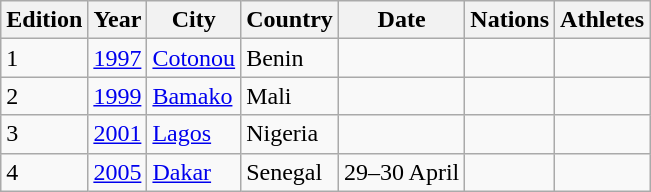<table class="wikitable">
<tr>
<th>Edition</th>
<th>Year</th>
<th>City</th>
<th>Country</th>
<th>Date</th>
<th>Nations</th>
<th>Athletes</th>
</tr>
<tr>
<td>1</td>
<td><a href='#'>1997</a></td>
<td><a href='#'>Cotonou</a></td>
<td>Benin</td>
<td></td>
<td></td>
<td></td>
</tr>
<tr>
<td>2</td>
<td><a href='#'>1999</a></td>
<td><a href='#'>Bamako</a></td>
<td>Mali</td>
<td></td>
<td></td>
<td></td>
</tr>
<tr>
<td>3</td>
<td><a href='#'>2001</a></td>
<td><a href='#'>Lagos</a></td>
<td>Nigeria</td>
<td></td>
<td></td>
<td></td>
</tr>
<tr>
<td>4</td>
<td><a href='#'>2005</a></td>
<td><a href='#'>Dakar</a></td>
<td>Senegal</td>
<td>29–30 April</td>
<td></td>
<td></td>
</tr>
</table>
